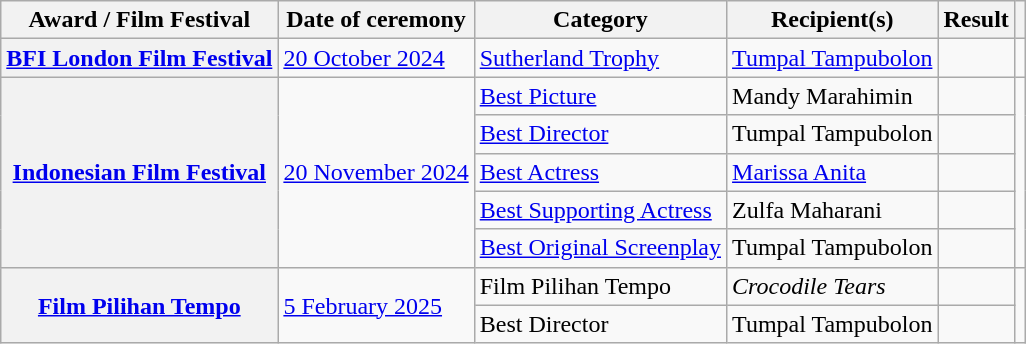<table class="wikitable sortable plainrowheaders">
<tr>
<th scope="col">Award / Film Festival</th>
<th scope="col">Date of ceremony</th>
<th scope="col">Category</th>
<th scope="col">Recipient(s)</th>
<th scope="col">Result</th>
<th scope="col" class="unsortable"></th>
</tr>
<tr>
<th scope="row"><a href='#'>BFI London Film Festival</a></th>
<td><a href='#'>20 October 2024</a></td>
<td><a href='#'>Sutherland Trophy</a></td>
<td><a href='#'>Tumpal Tampubolon</a></td>
<td></td>
<td align="center"></td>
</tr>
<tr>
<th scope="row" rowspan="5"><a href='#'>Indonesian Film Festival</a></th>
<td rowspan="5"><a href='#'>20 November 2024</a></td>
<td><a href='#'>Best Picture</a></td>
<td>Mandy Marahimin</td>
<td></td>
<td align="center" rowspan="5"></td>
</tr>
<tr>
<td><a href='#'>Best Director</a></td>
<td>Tumpal Tampubolon</td>
<td></td>
</tr>
<tr>
<td><a href='#'>Best Actress</a></td>
<td><a href='#'>Marissa Anita</a></td>
<td></td>
</tr>
<tr>
<td><a href='#'>Best Supporting Actress</a></td>
<td>Zulfa Maharani</td>
<td></td>
</tr>
<tr>
<td><a href='#'>Best Original Screenplay</a></td>
<td>Tumpal Tampubolon</td>
<td></td>
</tr>
<tr>
<th scope="row" rowspan="2"><a href='#'>Film Pilihan Tempo</a></th>
<td rowspan="2"><a href='#'>5 February 2025</a></td>
<td>Film Pilihan Tempo</td>
<td><em>Crocodile Tears</em></td>
<td></td>
<td align="center" rowspan="2"></td>
</tr>
<tr>
<td>Best Director</td>
<td>Tumpal Tampubolon</td>
<td></td>
</tr>
</table>
